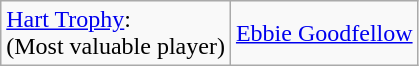<table class="wikitable">
<tr>
<td><a href='#'>Hart Trophy</a>:<br>(Most valuable player)</td>
<td><a href='#'>Ebbie Goodfellow</a></td>
</tr>
</table>
